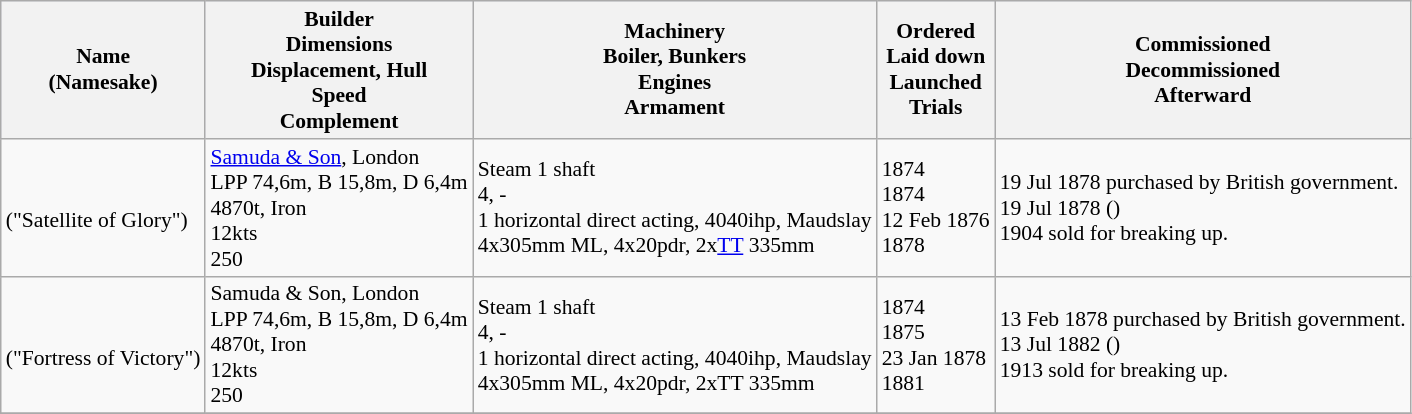<table class="wikitable" style="font-size:90%;">
<tr bgcolor="#e6e9ff">
<th>Name<br>(Namesake)</th>
<th>Builder<br>Dimensions<br>Displacement, Hull<br>Speed<br>Complement</th>
<th>Machinery<br>Boiler, Bunkers<br>Engines<br>Armament</th>
<th>Ordered<br>Laid down<br>Launched<br>Trials</th>
<th>Commissioned<br>Decommissioned<br>Afterward</th>
</tr>
<tr ---->
<td><br>("Satellite of Glory")</td>
<td> <a href='#'>Samuda & Son</a>, London<br>LPP 74,6m, B 15,8m, D 6,4m<br>4870t, Iron<br>12kts<br>250</td>
<td>Steam 1 shaft<br>4, -<br>1 horizontal direct acting, 4040ihp, Maudslay<br>4x305mm ML, 4x20pdr, 2x<a href='#'>TT</a> 335mm</td>
<td>1874<br>1874<br>12 Feb 1876<br>1878</td>
<td>19 Jul 1878 purchased by British government.<br>19 Jul 1878  ()<br>1904 sold for breaking up.</td>
</tr>
<tr ---->
<td><br>("Fortress of Victory")</td>
<td> Samuda & Son, London<br>LPP 74,6m, B 15,8m, D 6,4m<br>4870t, Iron<br>12kts<br>250</td>
<td>Steam 1 shaft<br>4, -<br>1 horizontal direct acting, 4040ihp, Maudslay<br>4x305mm ML, 4x20pdr, 2xTT 335mm</td>
<td>1874<br>1875<br>23 Jan 1878<br>1881</td>
<td>13 Feb 1878 purchased by British government.<br>13 Jul 1882  ()<br>1913 sold for breaking up.</td>
</tr>
<tr ---->
</tr>
</table>
